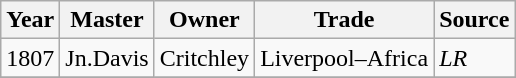<table class=" wikitable">
<tr>
<th>Year</th>
<th>Master</th>
<th>Owner</th>
<th>Trade</th>
<th>Source</th>
</tr>
<tr>
<td>1807</td>
<td>Jn.Davis</td>
<td>Critchley</td>
<td>Liverpool–Africa</td>
<td><em>LR</em></td>
</tr>
<tr>
</tr>
</table>
